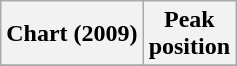<table class="wikitable sortable plainrowheaders" style="text-align:center">
<tr>
<th scope="col">Chart (2009)</th>
<th scope="col">Peak<br>position</th>
</tr>
<tr>
</tr>
</table>
